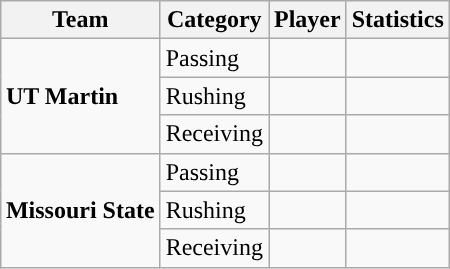<table class="wikitable" style="float: right;">
<tr>
<th>Team</th>
<th>Category</th>
<th>Player</th>
<th>Statistics</th>
</tr>
<tr>
<td rowspan=3><strong>UT Martin</strong></td>
<td>Passing</td>
<td></td>
<td></td>
</tr>
<tr>
<td>Rushing</td>
<td></td>
<td></td>
</tr>
<tr>
<td>Receiving</td>
<td></td>
<td></td>
</tr>
<tr>
<td rowspan=3><strong>Missouri State</strong></td>
<td>Passing</td>
<td></td>
<td></td>
</tr>
<tr>
<td>Rushing</td>
<td></td>
<td></td>
</tr>
<tr>
<td>Receiving</td>
<td></td>
<td></td>
</tr>
</table>
